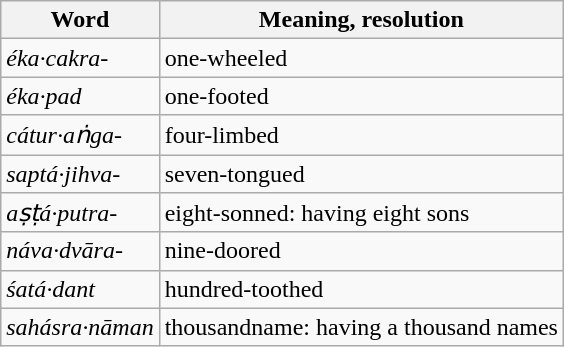<table class="wikitable">
<tr>
<th>Word</th>
<th>Meaning, resolution</th>
</tr>
<tr>
<td><em>éka·cakra-</em></td>
<td>one-wheeled</td>
</tr>
<tr>
<td><em>éka·pad</em></td>
<td>one-footed</td>
</tr>
<tr>
<td><em>cátur·aṅga-</em></td>
<td>four-limbed</td>
</tr>
<tr>
<td><em>saptá·jihva-</em></td>
<td>seven-tongued</td>
</tr>
<tr>
<td><em>aṣṭá·putra-</em></td>
<td>eight-sonned: having eight sons</td>
</tr>
<tr>
<td><em>náva·dvāra-</em></td>
<td>nine-doored</td>
</tr>
<tr>
<td><em>śatá·dant</em></td>
<td>hundred-toothed</td>
</tr>
<tr>
<td><em>sahásra·nāman</em></td>
<td>thousandname: having a thousand names</td>
</tr>
</table>
